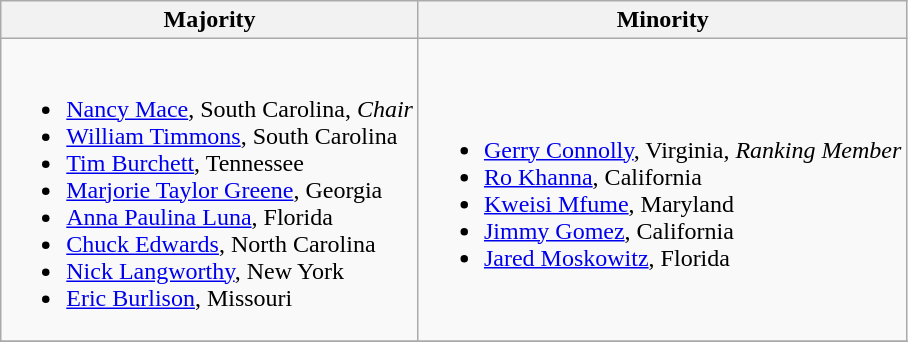<table class=wikitable>
<tr>
<th>Majority</th>
<th>Minority</th>
</tr>
<tr>
<td><br><ul><li><a href='#'>Nancy Mace</a>, South Carolina, <em>Chair</em></li><li><a href='#'>William Timmons</a>, South Carolina</li><li><a href='#'>Tim Burchett</a>, Tennessee</li><li><a href='#'>Marjorie Taylor Greene</a>, Georgia</li><li><a href='#'>Anna Paulina Luna</a>, Florida</li><li><a href='#'>Chuck Edwards</a>, North Carolina</li><li><a href='#'>Nick Langworthy</a>, New York</li><li><a href='#'>Eric Burlison</a>, Missouri</li></ul></td>
<td><br><ul><li><a href='#'>Gerry Connolly</a>, Virginia, <em>Ranking Member</em></li><li><a href='#'>Ro Khanna</a>, California</li><li><a href='#'>Kweisi Mfume</a>, Maryland</li><li><a href='#'>Jimmy Gomez</a>, California</li><li><a href='#'>Jared Moskowitz</a>, Florida</li></ul></td>
</tr>
<tr>
</tr>
</table>
